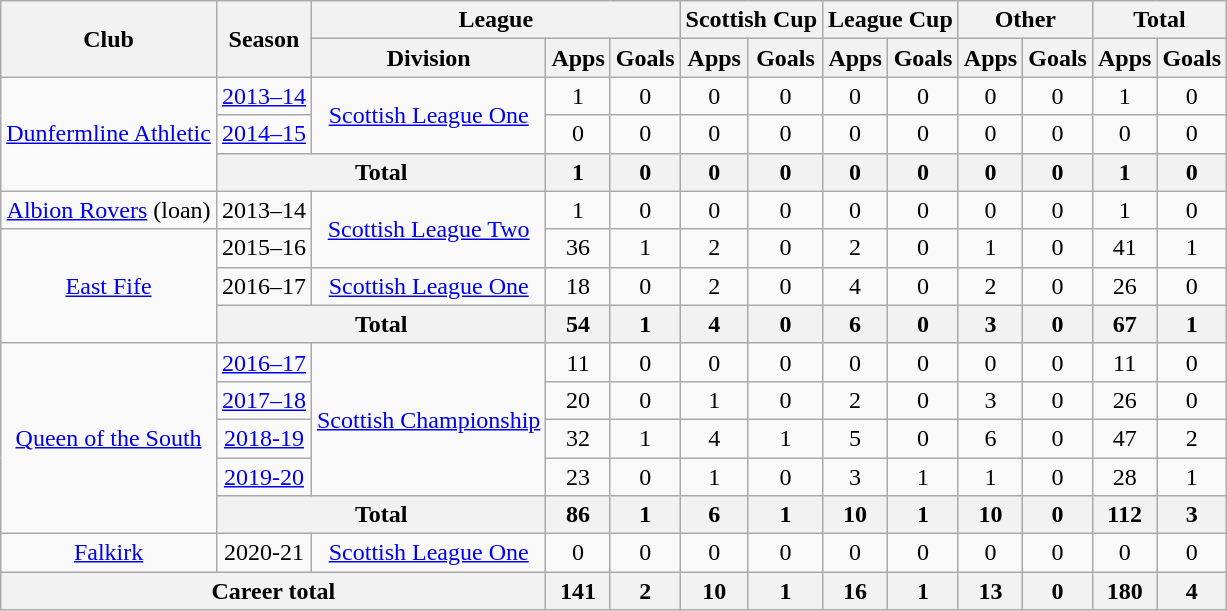<table class="wikitable" style="text-align: center;">
<tr>
<th rowspan="2">Club</th>
<th rowspan="2">Season</th>
<th colspan="3">League</th>
<th colspan="2">Scottish Cup</th>
<th colspan="2">League Cup</th>
<th colspan="2">Other</th>
<th colspan="2">Total</th>
</tr>
<tr>
<th>Division</th>
<th>Apps</th>
<th>Goals</th>
<th>Apps</th>
<th>Goals</th>
<th>Apps</th>
<th>Goals</th>
<th>Apps</th>
<th>Goals</th>
<th>Apps</th>
<th>Goals</th>
</tr>
<tr>
<td rowspan="3"><a href='#'>Dunfermline Athletic</a></td>
<td><a href='#'>2013–14</a></td>
<td rowspan="2"><a href='#'>Scottish League One</a></td>
<td>1</td>
<td>0</td>
<td>0</td>
<td>0</td>
<td>0</td>
<td>0</td>
<td>0</td>
<td>0</td>
<td>1</td>
<td>0</td>
</tr>
<tr>
<td><a href='#'>2014–15</a></td>
<td>0</td>
<td>0</td>
<td>0</td>
<td>0</td>
<td>0</td>
<td>0</td>
<td>0</td>
<td>0</td>
<td>0</td>
<td>0</td>
</tr>
<tr>
<th colspan="2">Total</th>
<th>1</th>
<th>0</th>
<th>0</th>
<th>0</th>
<th>0</th>
<th>0</th>
<th>0</th>
<th>0</th>
<th>1</th>
<th>0</th>
</tr>
<tr>
<td><a href='#'>Albion Rovers</a> (loan)</td>
<td>2013–14</td>
<td rowspan="2"><a href='#'>Scottish League Two</a></td>
<td>1</td>
<td>0</td>
<td>0</td>
<td>0</td>
<td>0</td>
<td>0</td>
<td>0</td>
<td>0</td>
<td>1</td>
<td>0</td>
</tr>
<tr>
<td rowspan="3"><a href='#'>East Fife</a></td>
<td>2015–16</td>
<td>36</td>
<td>1</td>
<td>2</td>
<td>0</td>
<td>2</td>
<td>0</td>
<td>1</td>
<td>0</td>
<td>41</td>
<td>1</td>
</tr>
<tr>
<td>2016–17</td>
<td><a href='#'>Scottish League One</a></td>
<td>18</td>
<td>0</td>
<td>2</td>
<td>0</td>
<td>4</td>
<td>0</td>
<td>2</td>
<td>0</td>
<td>26</td>
<td>0</td>
</tr>
<tr>
<th colspan="2">Total</th>
<th>54</th>
<th>1</th>
<th>4</th>
<th>0</th>
<th>6</th>
<th>0</th>
<th>3</th>
<th>0</th>
<th>67</th>
<th>1</th>
</tr>
<tr>
<td rowspan="5"><a href='#'>Queen of the South</a></td>
<td><a href='#'>2016–17</a></td>
<td rowspan="4"><a href='#'>Scottish Championship</a></td>
<td>11</td>
<td>0</td>
<td>0</td>
<td>0</td>
<td>0</td>
<td>0</td>
<td>0</td>
<td>0</td>
<td>11</td>
<td>0</td>
</tr>
<tr>
<td><a href='#'>2017–18</a></td>
<td>20</td>
<td>0</td>
<td>1</td>
<td>0</td>
<td>2</td>
<td>0</td>
<td>3</td>
<td>0</td>
<td>26</td>
<td>0</td>
</tr>
<tr>
<td><a href='#'>2018-19</a></td>
<td>32</td>
<td>1</td>
<td>4</td>
<td>1</td>
<td>5</td>
<td>0</td>
<td>6</td>
<td>0</td>
<td>47</td>
<td>2</td>
</tr>
<tr>
<td><a href='#'>2019-20</a></td>
<td>23</td>
<td>0</td>
<td>1</td>
<td>0</td>
<td>3</td>
<td>1</td>
<td>1</td>
<td>0</td>
<td>28</td>
<td>1</td>
</tr>
<tr>
<th colspan="2">Total</th>
<th>86</th>
<th>1</th>
<th>6</th>
<th>1</th>
<th>10</th>
<th>1</th>
<th>10</th>
<th>0</th>
<th>112</th>
<th>3</th>
</tr>
<tr>
<td><a href='#'>Falkirk</a></td>
<td>2020-21</td>
<td><a href='#'>Scottish League One</a></td>
<td>0</td>
<td>0</td>
<td>0</td>
<td>0</td>
<td>0</td>
<td>0</td>
<td>0</td>
<td>0</td>
<td>0</td>
<td>0</td>
</tr>
<tr>
<th colspan="3">Career total</th>
<th>141</th>
<th>2</th>
<th>10</th>
<th>1</th>
<th>16</th>
<th>1</th>
<th>13</th>
<th>0</th>
<th>180</th>
<th>4</th>
</tr>
</table>
